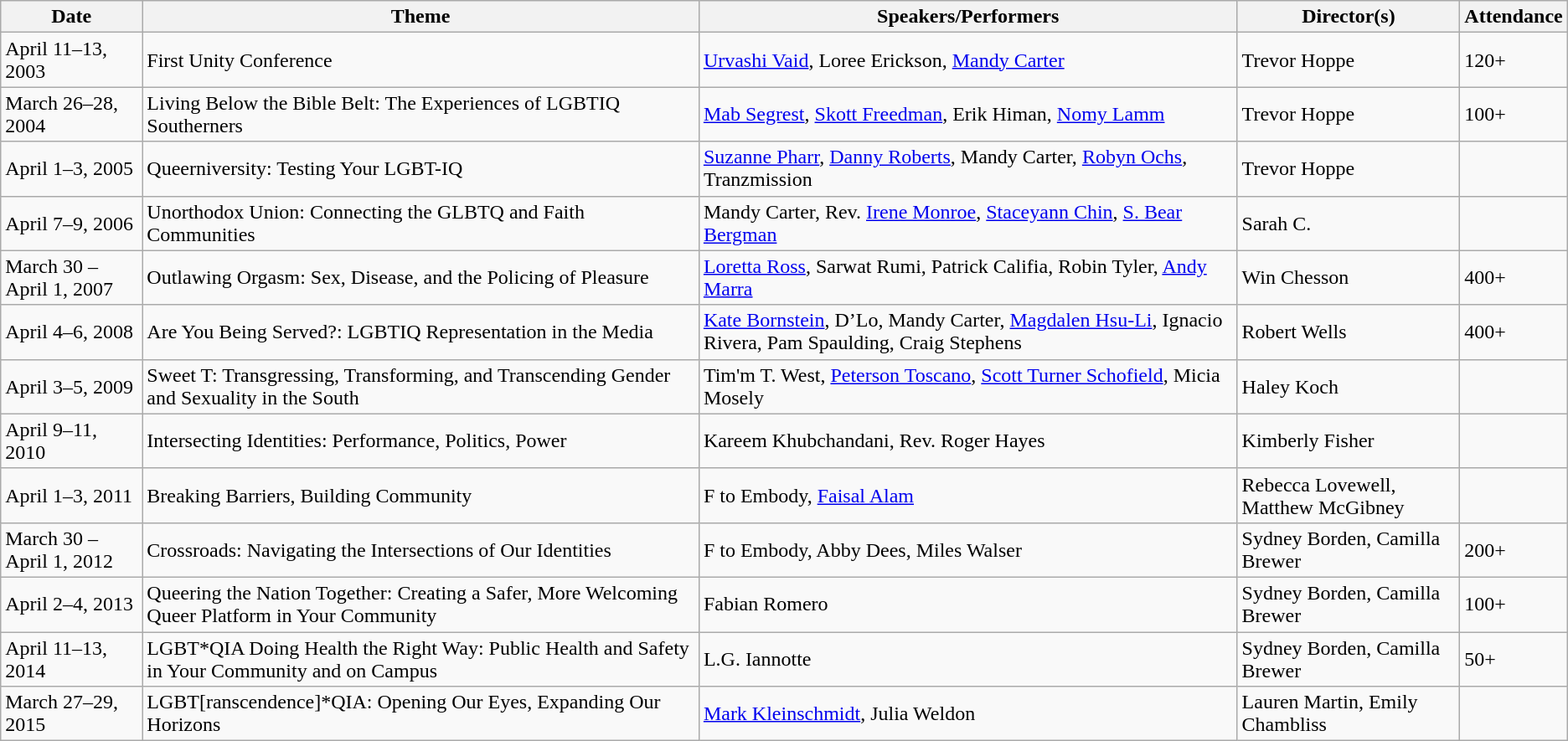<table class="wikitable">
<tr>
<th>Date</th>
<th>Theme</th>
<th>Speakers/Performers</th>
<th>Director(s)</th>
<th>Attendance</th>
</tr>
<tr>
<td>April 11–13, 2003</td>
<td>First Unity Conference</td>
<td><a href='#'>Urvashi Vaid</a>, Loree Erickson, <a href='#'>Mandy Carter</a></td>
<td>Trevor Hoppe</td>
<td>120+</td>
</tr>
<tr>
<td>March 26–28, 2004</td>
<td>Living Below the Bible Belt: The Experiences of LGBTIQ Southerners</td>
<td><a href='#'>Mab Segrest</a>, <a href='#'>Skott Freedman</a>, Erik Himan, <a href='#'>Nomy Lamm</a></td>
<td>Trevor Hoppe</td>
<td>100+</td>
</tr>
<tr>
<td>April 1–3, 2005</td>
<td>Queerniversity: Testing Your LGBT-IQ</td>
<td><a href='#'>Suzanne Pharr</a>, <a href='#'>Danny Roberts</a>, Mandy Carter, <a href='#'>Robyn Ochs</a>, Tranzmission</td>
<td>Trevor Hoppe</td>
<td></td>
</tr>
<tr>
<td>April 7–9, 2006</td>
<td>Unorthodox Union: Connecting the GLBTQ and Faith Communities</td>
<td>Mandy Carter, Rev. <a href='#'>Irene Monroe</a>, <a href='#'>Staceyann Chin</a>, <a href='#'>S. Bear Bergman</a></td>
<td>Sarah C.</td>
<td></td>
</tr>
<tr>
<td>March 30 – April 1, 2007</td>
<td>Outlawing Orgasm: Sex, Disease, and the Policing of Pleasure</td>
<td><a href='#'>Loretta Ross</a>, Sarwat Rumi, Patrick Califia, Robin Tyler, <a href='#'>Andy Marra</a></td>
<td>Win Chesson</td>
<td>400+</td>
</tr>
<tr>
<td>April 4–6, 2008</td>
<td>Are You Being Served?: LGBTIQ Representation in the Media</td>
<td><a href='#'>Kate Bornstein</a>, D’Lo, Mandy Carter, <a href='#'>Magdalen Hsu-Li</a>, Ignacio Rivera, Pam Spaulding, Craig Stephens</td>
<td>Robert Wells</td>
<td>400+</td>
</tr>
<tr>
<td>April 3–5, 2009</td>
<td>Sweet T: Transgressing, Transforming, and Transcending Gender and Sexuality in the South</td>
<td>Tim'm T. West, <a href='#'>Peterson Toscano</a>, <a href='#'>Scott Turner Schofield</a>, Micia Mosely</td>
<td>Haley Koch</td>
<td></td>
</tr>
<tr>
<td>April 9–11, 2010</td>
<td>Intersecting Identities: Performance, Politics, Power</td>
<td>Kareem Khubchandani, Rev. Roger Hayes</td>
<td>Kimberly Fisher</td>
<td></td>
</tr>
<tr>
<td>April 1–3, 2011</td>
<td>Breaking Barriers, Building Community</td>
<td>F to Embody, <a href='#'>Faisal Alam</a></td>
<td>Rebecca Lovewell, Matthew McGibney</td>
<td></td>
</tr>
<tr>
<td>March 30 – April 1, 2012</td>
<td>Crossroads: Navigating the Intersections of Our Identities</td>
<td>F to Embody, Abby Dees, Miles Walser</td>
<td>Sydney Borden, Camilla Brewer</td>
<td>200+</td>
</tr>
<tr>
<td>April 2–4, 2013</td>
<td>Queering the Nation Together: Creating a Safer, More Welcoming Queer Platform in Your Community</td>
<td>Fabian Romero</td>
<td>Sydney Borden, Camilla Brewer</td>
<td>100+</td>
</tr>
<tr>
<td>April 11–13, 2014</td>
<td>LGBT*QIA Doing Health the Right Way: Public Health and Safety in Your Community and on Campus</td>
<td>L.G. Iannotte</td>
<td>Sydney Borden, Camilla Brewer</td>
<td>50+</td>
</tr>
<tr>
<td>March 27–29, 2015</td>
<td>LGBT[ranscendence]*QIA: Opening Our Eyes, Expanding Our Horizons</td>
<td><a href='#'>Mark Kleinschmidt</a>, Julia Weldon</td>
<td>Lauren Martin, Emily Chambliss</td>
<td></td>
</tr>
</table>
